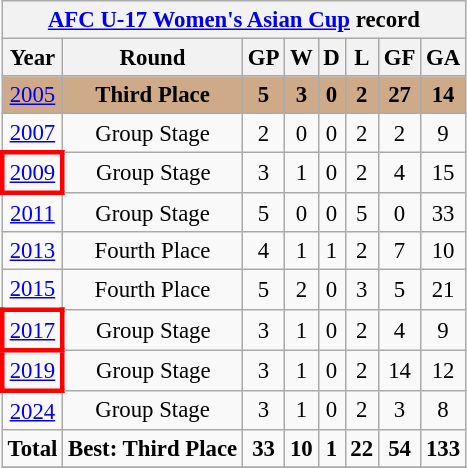<table class="wikitable" style="text-align: center; font-size:95%;">
<tr>
<th colspan=8><a href='#'>AFC U-17 Women's Asian Cup</a> record</th>
</tr>
<tr>
<th>Year</th>
<th>Round</th>
<th>GP</th>
<th>W</th>
<th>D</th>
<th>L</th>
<th>GF</th>
<th>GA</th>
</tr>
<tr style="background:#cfaa88;">
<td> <a href='#'>2005</a></td>
<td><strong>Third Place</strong></td>
<td><strong>5</strong></td>
<td><strong>3</strong></td>
<td><strong>0</strong></td>
<td><strong>2</strong></td>
<td><strong>27</strong></td>
<td><strong>14</strong></td>
</tr>
<tr>
<td> <a href='#'>2007</a></td>
<td>Group Stage</td>
<td>2</td>
<td>0</td>
<td>0</td>
<td>2</td>
<td>2</td>
<td>9</td>
</tr>
<tr>
<td style="border: 3px solid red"> <a href='#'>2009</a></td>
<td>Group Stage</td>
<td>3</td>
<td>1</td>
<td>0</td>
<td>2</td>
<td>4</td>
<td>15</td>
</tr>
<tr>
<td> <a href='#'>2011</a></td>
<td>Group Stage</td>
<td>5</td>
<td>0</td>
<td>0</td>
<td>5</td>
<td>0</td>
<td>33</td>
</tr>
<tr>
<td> <a href='#'>2013</a></td>
<td>Fourth Place</td>
<td>4</td>
<td>1</td>
<td>1</td>
<td>2</td>
<td>7</td>
<td>10</td>
</tr>
<tr>
<td> <a href='#'>2015</a></td>
<td>Fourth Place</td>
<td>5</td>
<td>2</td>
<td>0</td>
<td>3</td>
<td>5</td>
<td>21</td>
</tr>
<tr>
<td style="border: 3px solid red"> <a href='#'>2017</a></td>
<td>Group Stage</td>
<td>3</td>
<td>1</td>
<td>0</td>
<td>2</td>
<td>4</td>
<td>9</td>
</tr>
<tr>
<td style="border: 3px solid red"> <a href='#'>2019</a></td>
<td>Group Stage</td>
<td>3</td>
<td>1</td>
<td>0</td>
<td>2</td>
<td>14</td>
<td>12</td>
</tr>
<tr>
<td> <a href='#'>2024</a></td>
<td>Group Stage</td>
<td>3</td>
<td>1</td>
<td>0</td>
<td>2</td>
<td>3</td>
<td>8</td>
</tr>
<tr>
<td><strong>Total</strong></td>
<td><strong>Best: Third Place</strong></td>
<td><strong>33</strong></td>
<td><strong>10</strong></td>
<td><strong>1</strong></td>
<td><strong>22</strong></td>
<td><strong>54</strong></td>
<td><strong>133</strong></td>
</tr>
<tr>
</tr>
</table>
